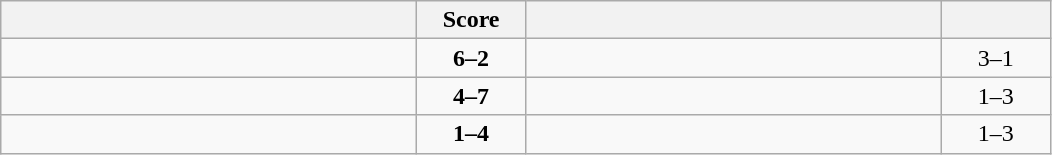<table class="wikitable" style="text-align: center; ">
<tr>
<th align="right" width="270"></th>
<th width="65">Score</th>
<th align="left" width="270"></th>
<th width="65"></th>
</tr>
<tr>
<td align="left"><strong></strong></td>
<td><strong>6–2</strong></td>
<td align="left"></td>
<td>3–1 <strong></strong></td>
</tr>
<tr>
<td align="left"></td>
<td><strong>4–7</strong></td>
<td align="left"><strong></strong></td>
<td>1–3 <strong></strong></td>
</tr>
<tr>
<td align="left"></td>
<td><strong>1–4</strong></td>
<td align="left"><strong></strong></td>
<td>1–3 <strong></strong></td>
</tr>
</table>
